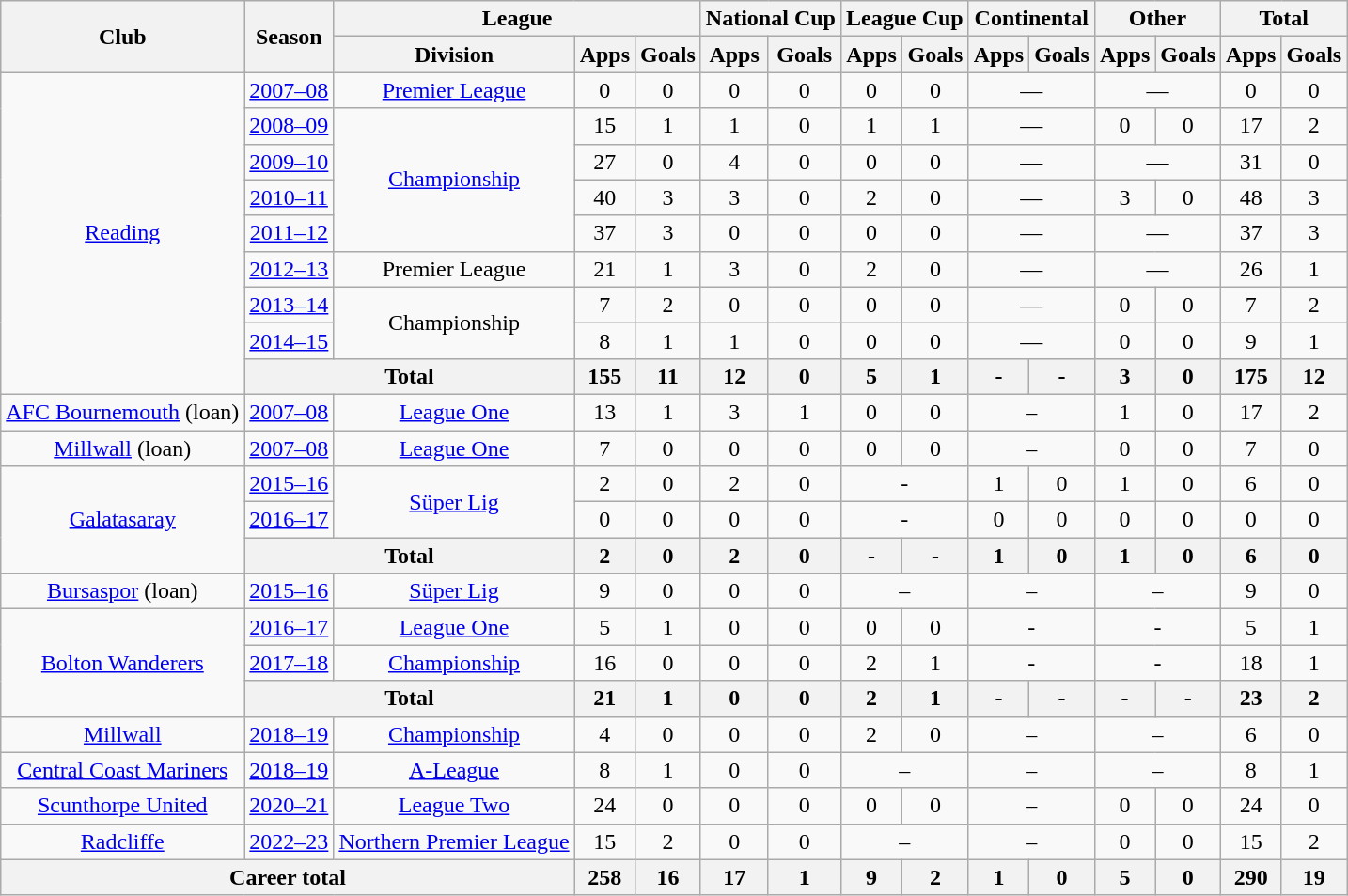<table class="wikitable" style="text-align: center;">
<tr>
<th rowspan="2">Club</th>
<th rowspan="2">Season</th>
<th colspan="3">League</th>
<th colspan="2">National Cup</th>
<th colspan="2">League Cup</th>
<th colspan="2">Continental</th>
<th colspan="2">Other</th>
<th colspan="2">Total</th>
</tr>
<tr>
<th>Division</th>
<th>Apps</th>
<th>Goals</th>
<th>Apps</th>
<th>Goals</th>
<th>Apps</th>
<th>Goals</th>
<th>Apps</th>
<th>Goals</th>
<th>Apps</th>
<th>Goals</th>
<th>Apps</th>
<th>Goals</th>
</tr>
<tr>
<td rowspan="9" valign="center"><a href='#'>Reading</a></td>
<td><a href='#'>2007–08</a></td>
<td><a href='#'>Premier League</a></td>
<td>0</td>
<td>0</td>
<td>0</td>
<td>0</td>
<td>0</td>
<td>0</td>
<td colspan=2>—</td>
<td colspan=2>—</td>
<td>0</td>
<td>0</td>
</tr>
<tr>
<td><a href='#'>2008–09</a></td>
<td rowspan=4><a href='#'>Championship</a></td>
<td>15</td>
<td>1</td>
<td>1</td>
<td>0</td>
<td>1</td>
<td>1</td>
<td colspan=2>—</td>
<td>0</td>
<td>0</td>
<td>17</td>
<td>2</td>
</tr>
<tr>
<td><a href='#'>2009–10</a></td>
<td>27</td>
<td>0</td>
<td>4</td>
<td>0</td>
<td>0</td>
<td>0</td>
<td colspan=2>—</td>
<td colspan=2>—</td>
<td>31</td>
<td>0</td>
</tr>
<tr>
<td><a href='#'>2010–11</a></td>
<td>40</td>
<td>3</td>
<td>3</td>
<td>0</td>
<td>2</td>
<td>0</td>
<td colspan=2>—</td>
<td>3</td>
<td>0</td>
<td>48</td>
<td>3</td>
</tr>
<tr>
<td><a href='#'>2011–12</a></td>
<td>37</td>
<td>3</td>
<td>0</td>
<td>0</td>
<td>0</td>
<td>0</td>
<td colspan=2>—</td>
<td colspan=2>—</td>
<td>37</td>
<td>3</td>
</tr>
<tr>
<td><a href='#'>2012–13</a></td>
<td>Premier League</td>
<td>21</td>
<td>1</td>
<td>3</td>
<td>0</td>
<td>2</td>
<td>0</td>
<td colspan=2>—</td>
<td colspan=2>—</td>
<td>26</td>
<td>1</td>
</tr>
<tr>
<td><a href='#'>2013–14</a></td>
<td rowspan="2">Championship</td>
<td>7</td>
<td>2</td>
<td>0</td>
<td>0</td>
<td>0</td>
<td>0</td>
<td colspan=2>—</td>
<td>0</td>
<td>0</td>
<td>7</td>
<td>2</td>
</tr>
<tr>
<td><a href='#'>2014–15</a></td>
<td>8</td>
<td>1</td>
<td>1</td>
<td>0</td>
<td>0</td>
<td>0</td>
<td colspan=2>—</td>
<td>0</td>
<td>0</td>
<td>9</td>
<td>1</td>
</tr>
<tr>
<th colspan=2>Total</th>
<th>155</th>
<th>11</th>
<th>12</th>
<th>0</th>
<th>5</th>
<th>1</th>
<th>-</th>
<th>-</th>
<th>3</th>
<th>0</th>
<th>175</th>
<th>12</th>
</tr>
<tr>
<td valign="center"><a href='#'>AFC Bournemouth</a> (loan)</td>
<td><a href='#'>2007–08</a></td>
<td><a href='#'>League One</a></td>
<td>13</td>
<td>1</td>
<td>3</td>
<td>1</td>
<td>0</td>
<td>0</td>
<td colspan="2">–</td>
<td>1</td>
<td>0</td>
<td>17</td>
<td>2</td>
</tr>
<tr>
<td valign="center"><a href='#'>Millwall</a> (loan)</td>
<td><a href='#'>2007–08</a></td>
<td><a href='#'>League One</a></td>
<td>7</td>
<td>0</td>
<td>0</td>
<td>0</td>
<td>0</td>
<td>0</td>
<td colspan="2">–</td>
<td>0</td>
<td>0</td>
<td>7</td>
<td>0</td>
</tr>
<tr>
<td rowspan="3" valign="center"><a href='#'>Galatasaray</a></td>
<td><a href='#'>2015–16</a></td>
<td rowspan="2" valign="center"><a href='#'>Süper Lig</a></td>
<td>2</td>
<td>0</td>
<td>2</td>
<td>0</td>
<td colspan="2">-</td>
<td>1</td>
<td>0</td>
<td>1</td>
<td>0</td>
<td>6</td>
<td>0</td>
</tr>
<tr>
<td><a href='#'>2016–17</a></td>
<td>0</td>
<td>0</td>
<td>0</td>
<td>0</td>
<td colspan="2">-</td>
<td>0</td>
<td>0</td>
<td>0</td>
<td>0</td>
<td>0</td>
<td>0</td>
</tr>
<tr>
<th colspan="2">Total</th>
<th>2</th>
<th>0</th>
<th>2</th>
<th>0</th>
<th>-</th>
<th>-</th>
<th>1</th>
<th>0</th>
<th>1</th>
<th>0</th>
<th>6</th>
<th>0</th>
</tr>
<tr>
<td valign="center"><a href='#'>Bursaspor</a> (loan)</td>
<td><a href='#'>2015–16</a></td>
<td><a href='#'>Süper Lig</a></td>
<td>9</td>
<td>0</td>
<td>0</td>
<td>0</td>
<td colspan="2">–</td>
<td colspan="2">–</td>
<td colspan="2">–</td>
<td>9</td>
<td>0</td>
</tr>
<tr>
<td rowspan="3" valign="center"><a href='#'>Bolton Wanderers</a></td>
<td><a href='#'>2016–17</a></td>
<td><a href='#'>League One</a></td>
<td>5</td>
<td>1</td>
<td>0</td>
<td>0</td>
<td>0</td>
<td>0</td>
<td colspan="2">-</td>
<td colspan="2">-</td>
<td>5</td>
<td>1</td>
</tr>
<tr>
<td><a href='#'>2017–18</a></td>
<td><a href='#'>Championship</a></td>
<td>16</td>
<td>0</td>
<td>0</td>
<td>0</td>
<td>2</td>
<td>1</td>
<td colspan="2">-</td>
<td colspan="2">-</td>
<td>18</td>
<td>1</td>
</tr>
<tr>
<th colspan="2">Total</th>
<th>21</th>
<th>1</th>
<th>0</th>
<th>0</th>
<th>2</th>
<th>1</th>
<th>-</th>
<th>-</th>
<th>-</th>
<th>-</th>
<th>23</th>
<th>2</th>
</tr>
<tr>
<td valign="center"><a href='#'>Millwall</a></td>
<td><a href='#'>2018–19</a></td>
<td><a href='#'>Championship</a></td>
<td>4</td>
<td>0</td>
<td>0</td>
<td>0</td>
<td>2</td>
<td>0</td>
<td colspan="2">–</td>
<td colspan="2">–</td>
<td>6</td>
<td>0</td>
</tr>
<tr>
<td valign="center"><a href='#'>Central Coast Mariners</a></td>
<td><a href='#'>2018–19</a></td>
<td><a href='#'>A-League</a></td>
<td>8</td>
<td>1</td>
<td>0</td>
<td>0</td>
<td colspan="2">–</td>
<td colspan="2">–</td>
<td colspan="2">–</td>
<td>8</td>
<td>1</td>
</tr>
<tr>
<td valign="center"><a href='#'>Scunthorpe United</a></td>
<td><a href='#'>2020–21</a></td>
<td><a href='#'>League Two</a></td>
<td>24</td>
<td>0</td>
<td>0</td>
<td>0</td>
<td>0</td>
<td>0</td>
<td colspan="2">–</td>
<td>0</td>
<td>0</td>
<td>24</td>
<td>0</td>
</tr>
<tr>
<td valign="center"><a href='#'>Radcliffe</a></td>
<td><a href='#'>2022–23</a></td>
<td><a href='#'>Northern Premier League</a></td>
<td>15</td>
<td>2</td>
<td>0</td>
<td>0</td>
<td colspan="2">–</td>
<td colspan="2">–</td>
<td>0</td>
<td>0</td>
<td>15</td>
<td>2</td>
</tr>
<tr>
<th colspan="3">Career total</th>
<th>258</th>
<th>16</th>
<th>17</th>
<th>1</th>
<th>9</th>
<th>2</th>
<th>1</th>
<th>0</th>
<th>5</th>
<th>0</th>
<th>290</th>
<th>19</th>
</tr>
</table>
